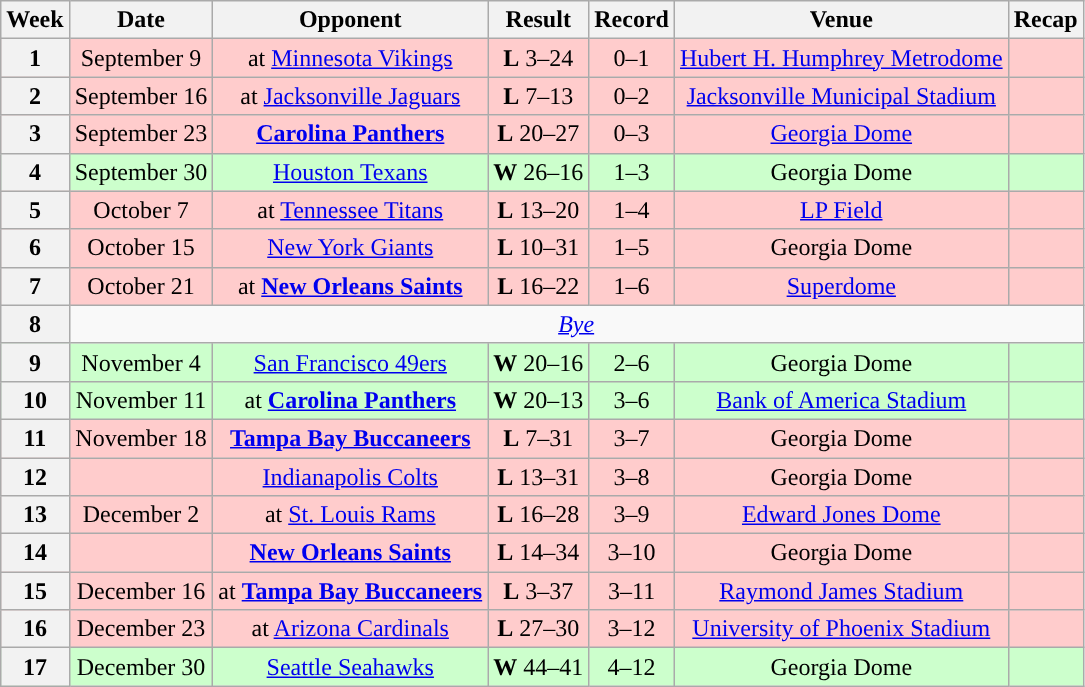<table class="wikitable" style="text-align:center">
<tr>
<th>Week</th>
<th>Date</th>
<th>Opponent</th>
<th>Result</th>
<th>Record</th>
<th>Venue</th>
<th>Recap</th>
</tr>
<tr style="background: #fcc;">
<th><strong>1</strong></th>
<td>September 9</td>
<td>at <a href='#'>Minnesota Vikings</a></td>
<td><strong>L</strong> 3–24</td>
<td>0–1</td>
<td><a href='#'>Hubert H. Humphrey Metrodome</a></td>
<td></td>
</tr>
<tr style="background: #fcc;">
<th><strong>2</strong></th>
<td>September 16</td>
<td>at <a href='#'>Jacksonville Jaguars</a></td>
<td><strong>L</strong> 7–13</td>
<td>0–2</td>
<td><a href='#'>Jacksonville Municipal Stadium</a></td>
<td></td>
</tr>
<tr style="background: #fcc;">
<th><strong>3</strong></th>
<td>September 23</td>
<td><strong><a href='#'>Carolina Panthers</a></strong></td>
<td><strong>L</strong> 20–27</td>
<td>0–3</td>
<td><a href='#'>Georgia Dome</a></td>
<td></td>
</tr>
<tr style="background: #cfc">
<th><strong>4</strong></th>
<td>September 30</td>
<td><a href='#'>Houston Texans</a></td>
<td><strong>W</strong> 26–16</td>
<td>1–3</td>
<td>Georgia Dome</td>
<td></td>
</tr>
<tr style="background: #fcc;">
<th><strong>5</strong></th>
<td>October 7</td>
<td>at <a href='#'>Tennessee Titans</a></td>
<td><strong>L</strong> 13–20</td>
<td>1–4</td>
<td><a href='#'>LP Field</a></td>
<td></td>
</tr>
<tr style="background: #fcc;">
<th><strong>6</strong></th>
<td>October 15</td>
<td><a href='#'>New York Giants</a></td>
<td><strong>L</strong> 10–31</td>
<td>1–5</td>
<td>Georgia Dome</td>
<td></td>
</tr>
<tr style="background: #fcc;">
<th><strong>7</strong></th>
<td>October 21</td>
<td>at <strong><a href='#'>New Orleans Saints</a></strong></td>
<td><strong>L</strong> 16–22</td>
<td>1–6</td>
<td><a href='#'>Superdome</a></td>
<td></td>
</tr>
<tr>
<th><strong>8</strong></th>
<td colspan="7"><em><a href='#'>Bye</a></em></td>
</tr>
<tr style="background: #cfc;">
<th><strong>9</strong></th>
<td>November 4</td>
<td><a href='#'>San Francisco 49ers</a></td>
<td><strong>W</strong> 20–16</td>
<td>2–6</td>
<td>Georgia Dome</td>
<td></td>
</tr>
<tr style="background: #cfc;">
<th><strong>10</strong></th>
<td>November 11</td>
<td>at  <strong><a href='#'>Carolina Panthers</a></strong></td>
<td><strong>W</strong> 20–13</td>
<td>3–6</td>
<td><a href='#'>Bank of America Stadium</a></td>
<td></td>
</tr>
<tr style="background: #fcc;">
<th><strong>11</strong></th>
<td>November 18</td>
<td><strong><a href='#'>Tampa Bay Buccaneers</a></strong></td>
<td><strong>L</strong> 7–31</td>
<td>3–7</td>
<td>Georgia Dome</td>
<td></td>
</tr>
<tr style="background: #fcc;">
<th><strong>12</strong></th>
<td></td>
<td><a href='#'>Indianapolis Colts</a></td>
<td><strong>L</strong> 13–31</td>
<td>3–8</td>
<td>Georgia Dome</td>
<td></td>
</tr>
<tr style="background: #fcc;">
<th><strong>13</strong></th>
<td>December 2</td>
<td>at <a href='#'>St. Louis Rams</a></td>
<td><strong>L</strong> 16–28</td>
<td>3–9</td>
<td><a href='#'>Edward Jones Dome</a></td>
<td></td>
</tr>
<tr style="background: #fcc;">
<th><strong>14</strong></th>
<td></td>
<td><strong><a href='#'>New Orleans Saints</a></strong></td>
<td><strong>L</strong> 14–34</td>
<td>3–10</td>
<td>Georgia Dome</td>
<td></td>
</tr>
<tr style="background: #fcc;">
<th><strong>15</strong></th>
<td>December 16</td>
<td>at  <strong><a href='#'>Tampa Bay Buccaneers</a></strong></td>
<td><strong>L</strong> 3–37</td>
<td>3–11</td>
<td><a href='#'>Raymond James Stadium</a></td>
<td></td>
</tr>
<tr style="background: #fcc;">
<th><strong>16</strong></th>
<td>December 23</td>
<td>at <a href='#'>Arizona Cardinals</a></td>
<td><strong>L</strong> 27–30 </td>
<td>3–12</td>
<td><a href='#'>University of Phoenix Stadium</a></td>
<td></td>
</tr>
<tr style="background: #cfc;">
<th><strong>17</strong></th>
<td>December 30</td>
<td><a href='#'>Seattle Seahawks</a></td>
<td><strong>W</strong> 44–41</td>
<td>4–12</td>
<td>Georgia Dome</td>
<td></td>
</tr>
</table>
